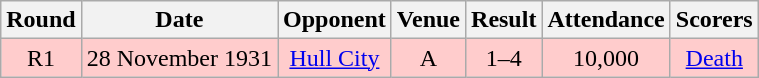<table class="wikitable" style="font-size:100%; text-align:center">
<tr>
<th>Round</th>
<th>Date</th>
<th>Opponent</th>
<th>Venue</th>
<th>Result</th>
<th>Attendance</th>
<th>Scorers</th>
</tr>
<tr style="background-color: #FFCCCC;">
<td>R1</td>
<td>28 November 1931</td>
<td><a href='#'>Hull City</a></td>
<td>A</td>
<td>1–4</td>
<td>10,000</td>
<td><a href='#'>Death</a></td>
</tr>
</table>
